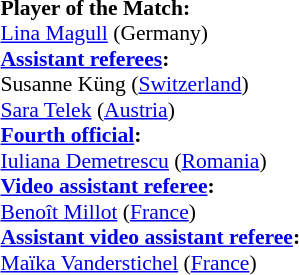<table style="width:100%; font-size:90%;">
<tr>
<td><br><strong>Player of the Match:</strong>
<br><a href='#'>Lina Magull</a> (Germany)<br><strong><a href='#'>Assistant referees</a>:</strong>
<br>Susanne Küng (<a href='#'>Switzerland</a>)
<br><a href='#'>Sara Telek</a> (<a href='#'>Austria</a>)
<br><strong><a href='#'>Fourth official</a>:</strong>
<br><a href='#'>Iuliana Demetrescu</a> (<a href='#'>Romania</a>)
<br><strong><a href='#'>Video assistant referee</a>:</strong>
<br><a href='#'>Benoît Millot</a> (<a href='#'>France</a>)
<br><strong><a href='#'>Assistant video assistant referee</a>:</strong>
<br><a href='#'>Maïka Vanderstichel</a> (<a href='#'>France</a>)</td>
</tr>
</table>
